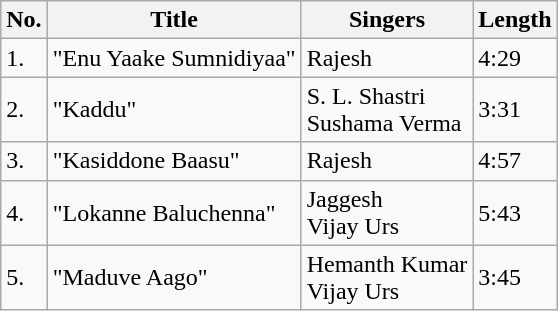<table class="wikitable">
<tr>
<th>No.</th>
<th>Title</th>
<th>Singers</th>
<th>Length</th>
</tr>
<tr>
<td>1.</td>
<td>"Enu Yaake Sumnidiyaa"</td>
<td>Rajesh</td>
<td>4:29</td>
</tr>
<tr>
<td>2.</td>
<td>"Kaddu"</td>
<td>S. L. Shastri <br> Sushama Verma</td>
<td>3:31</td>
</tr>
<tr>
<td>3.</td>
<td>"Kasiddone Baasu"</td>
<td>Rajesh</td>
<td>4:57</td>
</tr>
<tr>
<td>4.</td>
<td>"Lokanne Baluchenna"</td>
<td>Jaggesh <br> Vijay Urs</td>
<td>5:43</td>
</tr>
<tr>
<td>5.</td>
<td>"Maduve Aago"</td>
<td>Hemanth Kumar <br> Vijay Urs</td>
<td>3:45</td>
</tr>
</table>
